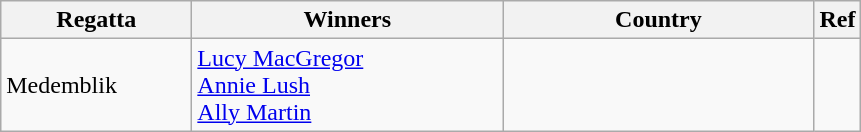<table class="wikitable">
<tr>
<th width=120>Regatta</th>
<th style="width:200px;">Winners</th>
<th style="width:200px;">Country</th>
<th>Ref</th>
</tr>
<tr>
<td>Medemblik</td>
<td><a href='#'>Lucy MacGregor</a><br><a href='#'>Annie Lush</a><br><a href='#'>Ally Martin</a></td>
<td></td>
<td></td>
</tr>
</table>
